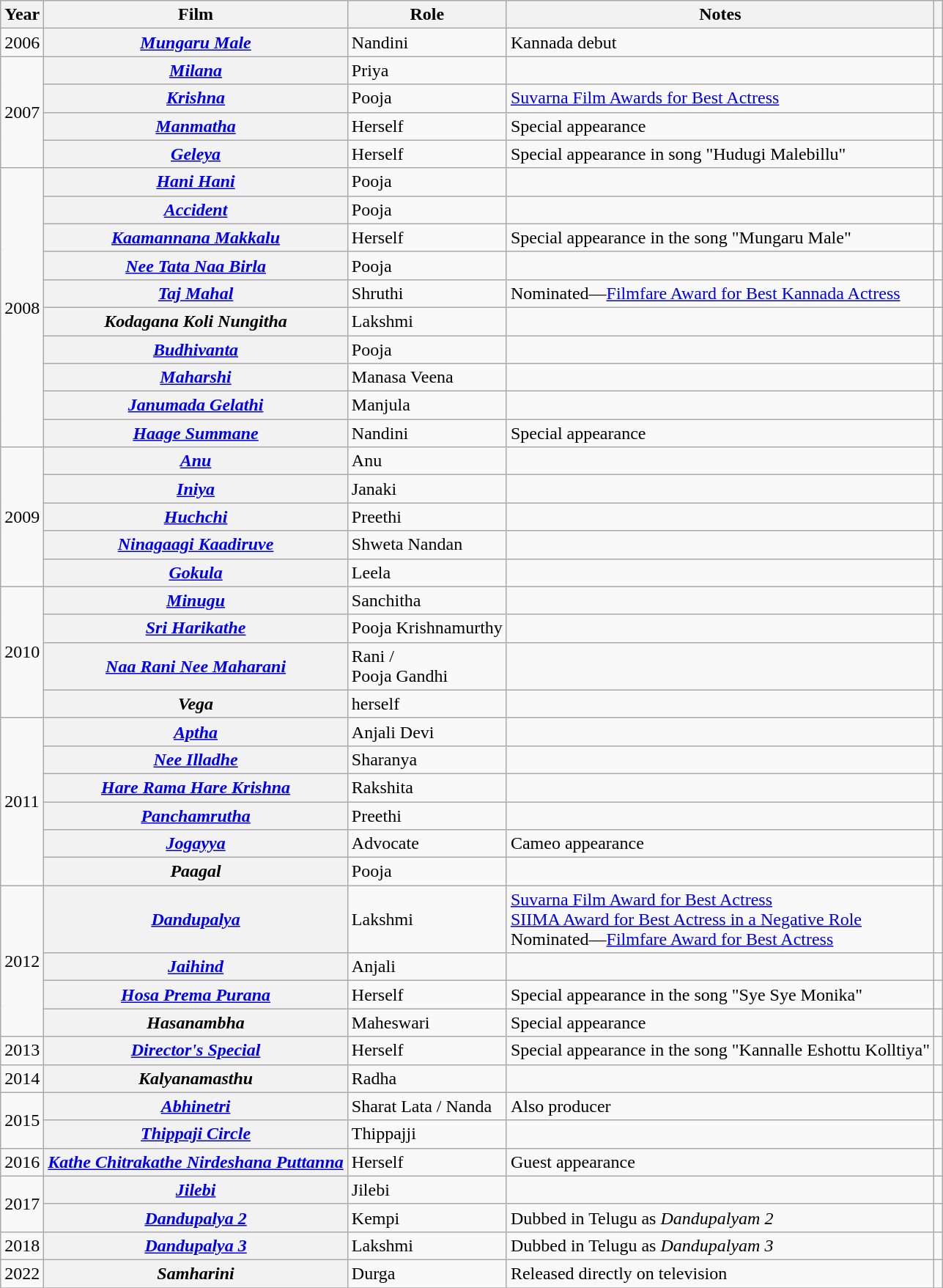<table class="wikitable sortable plainrowheaders">
<tr style="text-align:center;">
<th scope="col">Year</th>
<th scope="col">Film</th>
<th scope="col">Role</th>
<th scope="col">Notes</th>
<th scope="col"></th>
</tr>
<tr>
<td>2006</td>
<th scope="row"><em><a href='#'>Mungaru Male</a></em></th>
<td>Nandini</td>
<td>Kannada debut</td>
<td></td>
</tr>
<tr>
<td rowspan="4">2007</td>
<th scope="row"><em><a href='#'>Milana</a></em></th>
<td>Priya</td>
<td></td>
<td></td>
</tr>
<tr>
<th scope="row"><em><a href='#'>Krishna</a></em></th>
<td>Pooja</td>
<td><a href='#'>Suvarna Film Awards for Best Actress</a></td>
<td></td>
</tr>
<tr>
<th scope="row"><em><a href='#'>Manmatha</a></em></th>
<td>Herself</td>
<td>Special appearance</td>
<td></td>
</tr>
<tr>
<th scope="row"><em><a href='#'>Geleya</a></em></th>
<td>Herself</td>
<td>Special appearance in song "Hudugi Malebillu"</td>
<td></td>
</tr>
<tr>
<td rowspan="10">2008</td>
<th scope="row"><em><a href='#'>Hani Hani</a></em></th>
<td>Pooja</td>
<td></td>
<td></td>
</tr>
<tr>
<th scope="row"><em><a href='#'>Accident</a></em></th>
<td>Pooja</td>
<td></td>
<td></td>
</tr>
<tr>
<th scope="row"><em><a href='#'>Kaamannana Makkalu</a></em></th>
<td>Herself</td>
<td>Special appearance in the song "Mungaru Male"</td>
<td></td>
</tr>
<tr>
<th scope="row"><em><a href='#'>Nee Tata Naa Birla</a></em></th>
<td>Pooja</td>
<td></td>
<td></td>
</tr>
<tr>
<th scope="row"><em><a href='#'>Taj Mahal</a></em></th>
<td>Shruthi</td>
<td>Nominated—<a href='#'>Filmfare Award for Best Kannada Actress</a></td>
<td></td>
</tr>
<tr>
<th scope="row"><em>Kodagana Koli Nungitha</em></th>
<td>Lakshmi</td>
<td></td>
<td></td>
</tr>
<tr>
<th scope="row"><em><a href='#'>Budhivanta</a></em></th>
<td>Pooja</td>
<td></td>
<td></td>
</tr>
<tr>
<th scope="row"><em><a href='#'>Maharshi</a></em></th>
<td>Manasa Veena</td>
<td></td>
<td></td>
</tr>
<tr>
<th scope="row"><em><a href='#'>Janumada Gelathi</a></em></th>
<td>Manjula</td>
<td></td>
<td></td>
</tr>
<tr>
<th scope="row"><em><a href='#'>Haage Summane</a></em></th>
<td>Nandini</td>
<td>Special appearance</td>
<td></td>
</tr>
<tr>
<td rowspan="5">2009</td>
<th scope="row"><em><a href='#'>Anu</a></em></th>
<td>Anu</td>
<td></td>
<td></td>
</tr>
<tr>
<th scope="row"><em><a href='#'>Iniya</a></em></th>
<td>Janaki</td>
<td></td>
<td></td>
</tr>
<tr>
<th scope="row"><em><a href='#'>Huchchi</a></em></th>
<td>Preethi</td>
<td></td>
<td></td>
</tr>
<tr>
<th scope="row"><em><a href='#'>Ninagaagi Kaadiruve</a></em></th>
<td>Shweta Nandan</td>
<td></td>
<td></td>
</tr>
<tr>
<th scope="row"><em><a href='#'>Gokula</a></em></th>
<td>Leela</td>
<td></td>
<td></td>
</tr>
<tr>
<td rowspan="4">2010</td>
<th scope="row"><em><a href='#'>Minugu</a></em></th>
<td>Sanchitha</td>
<td></td>
<td></td>
</tr>
<tr>
<th scope="row"><em><a href='#'>Sri Harikathe</a></em></th>
<td>Pooja Krishnamurthy</td>
<td></td>
<td></td>
</tr>
<tr>
<th scope="row"><em><a href='#'>Naa Rani Nee Maharani</a></em></th>
<td>Rani /<br>Pooja Gandhi</td>
<td></td>
<td></td>
</tr>
<tr>
<th scope="row"><em>Vega</em></th>
<td>herself</td>
<td></td>
<td></td>
</tr>
<tr>
<td rowspan="6">2011</td>
<th scope="row"><em><a href='#'>Aptha</a></em></th>
<td>Anjali Devi</td>
<td></td>
<td></td>
</tr>
<tr>
<th scope="row"><em><a href='#'>Nee Illadhe</a></em></th>
<td>Sharanya</td>
<td></td>
<td></td>
</tr>
<tr>
<th scope="row"><em><a href='#'>Hare Rama Hare Krishna</a></em></th>
<td>Rakshita</td>
<td></td>
<td></td>
</tr>
<tr>
<th scope="row"><em><a href='#'>Panchamrutha</a></em></th>
<td>Preethi</td>
<td></td>
<td></td>
</tr>
<tr>
<th scope="row"><em><a href='#'>Jogayya</a></em></th>
<td>Advocate</td>
<td>Cameo appearance</td>
<td></td>
</tr>
<tr>
<th scope="row"><em>Paagal</em></th>
<td>Pooja</td>
<td></td>
<td></td>
</tr>
<tr>
<td rowspan="4">2012</td>
<th scope="row"><em><a href='#'>Dandupalya</a></em></th>
<td>Lakshmi</td>
<td><a href='#'>Suvarna Film Award for Best Actress</a><br><a href='#'>SIIMA Award for Best Actress in a Negative Role</a><br>Nominated—<a href='#'>Filmfare Award for Best Actress</a></td>
<td></td>
</tr>
<tr>
<th scope="row"><em><a href='#'>Jaihind</a></em></th>
<td>Anjali</td>
<td></td>
<td></td>
</tr>
<tr>
<th scope="row"><em><a href='#'>Hosa Prema Purana</a></em></th>
<td>Herself</td>
<td>Special appearance in the song "Sye Sye Monika"</td>
<td></td>
</tr>
<tr>
<th scope="row"><em>Hasanambha</em></th>
<td>Maheswari</td>
<td>Special appearance</td>
<td></td>
</tr>
<tr>
<td>2013</td>
<th scope="row"><em><a href='#'>Director's Special</a></em></th>
<td>Herself</td>
<td>Special appearance in the song "Kannalle Eshottu Kolltiya"</td>
<td></td>
</tr>
<tr>
<td>2014</td>
<th scope="row"><em>Kalyanamasthu</em></th>
<td>Radha</td>
<td></td>
<td></td>
</tr>
<tr>
<td rowspan="2">2015</td>
<th scope="row"><em><a href='#'>Abhinetri</a></em></th>
<td>Sharat Lata / Nanda</td>
<td>Also producer</td>
<td></td>
</tr>
<tr>
<th scope="row"><em><a href='#'>Thippaji Circle</a></em></th>
<td>Thippajji</td>
<td></td>
<td></td>
</tr>
<tr>
<td>2016</td>
<th scope="row"><em><a href='#'>Kathe Chitrakathe Nirdeshana Puttanna</a></em></th>
<td>Herself</td>
<td>Guest appearance</td>
<td></td>
</tr>
<tr>
<td rowspan="2">2017</td>
<th scope="row"><em><a href='#'>Jilebi</a></em></th>
<td>Jilebi</td>
<td></td>
<td></td>
</tr>
<tr>
<th scope="row"><em><a href='#'>Dandupalya 2</a></em></th>
<td>Kempi</td>
<td>Dubbed in Telugu as <em>Dandupalyam 2</em></td>
<td></td>
</tr>
<tr>
<td>2018</td>
<th scope="row"><em><a href='#'>Dandupalya 3</a></em></th>
<td>Lakshmi</td>
<td>Dubbed in Telugu as <em>Dandupalyam 3</em></td>
<td></td>
</tr>
<tr>
<td>2022</td>
<th scope="row"><em>Samharini</em></th>
<td>Durga</td>
<td>Released directly on television</td>
<td></td>
</tr>
<tr>
</tr>
</table>
